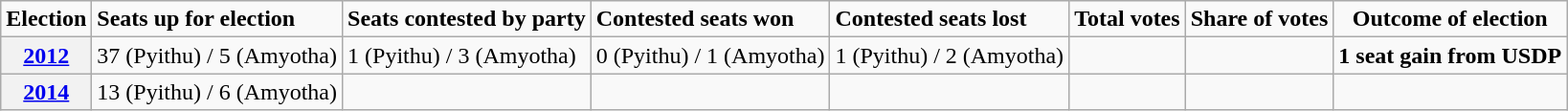<table class="sortable wikitable">
<tr>
<td align=center><strong>Election</strong></td>
<td><strong>Seats up for election</strong></td>
<td><strong>Seats contested by party</strong></td>
<td><strong>Contested seats won</strong></td>
<td><strong>Contested seats lost</strong></td>
<td><strong>Total votes</strong></td>
<td><strong>Share of votes</strong></td>
<td align=center><strong>Outcome of election</strong></td>
</tr>
<tr>
<th><a href='#'>2012</a></th>
<td>37 (Pyithu) / 5 (Amyotha)</td>
<td>1 (Pyithu) / 3 (Amyotha)</td>
<td>0 (Pyithu) / 1 (Amyotha)</td>
<td>1 (Pyithu) / 2 (Amyotha)</td>
<td></td>
<td></td>
<td><strong>1 seat gain from USDP</strong></td>
</tr>
<tr>
<th><a href='#'>2014</a></th>
<td>13 (Pyithu) / 6 (Amyotha)</td>
<td></td>
<td></td>
<td></td>
<td></td>
<td></td>
<td></td>
</tr>
</table>
